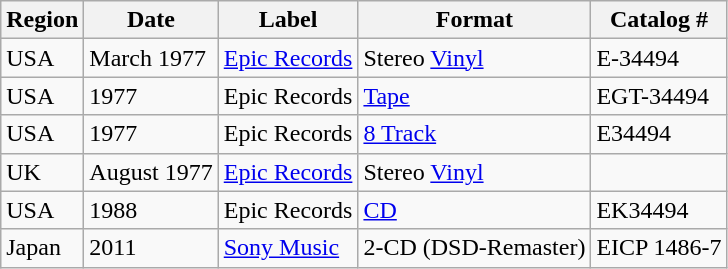<table class="wikitable">
<tr>
<th>Region</th>
<th>Date</th>
<th>Label</th>
<th>Format</th>
<th>Catalog #</th>
</tr>
<tr>
<td>USA</td>
<td>March 1977</td>
<td><a href='#'>Epic Records</a></td>
<td>Stereo <a href='#'>Vinyl</a></td>
<td>E-34494</td>
</tr>
<tr>
<td>USA</td>
<td>1977</td>
<td>Epic Records</td>
<td><a href='#'>Tape</a></td>
<td>EGT-34494</td>
</tr>
<tr>
<td>USA</td>
<td>1977</td>
<td>Epic Records</td>
<td><a href='#'>8 Track</a></td>
<td>E34494</td>
</tr>
<tr>
<td>UK</td>
<td>August 1977</td>
<td><a href='#'>Epic Records</a></td>
<td>Stereo <a href='#'>Vinyl</a></td>
<td></td>
</tr>
<tr>
<td>USA</td>
<td>1988</td>
<td>Epic Records</td>
<td><a href='#'>CD</a></td>
<td>EK34494</td>
</tr>
<tr>
<td>Japan</td>
<td>2011</td>
<td><a href='#'>Sony Music</a></td>
<td>2-CD (DSD-Remaster)</td>
<td>EICP 1486-7</td>
</tr>
</table>
